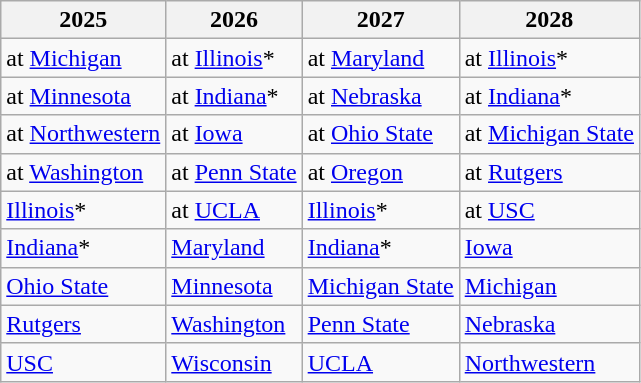<table class="wikitable">
<tr>
<th>2025</th>
<th>2026</th>
<th>2027</th>
<th>2028</th>
</tr>
<tr>
<td>at <a href='#'>Michigan</a></td>
<td>at <a href='#'>Illinois</a>*</td>
<td>at <a href='#'>Maryland</a></td>
<td>at <a href='#'>Illinois</a>*</td>
</tr>
<tr>
<td>at <a href='#'>Minnesota</a></td>
<td>at <a href='#'>Indiana</a>*</td>
<td>at <a href='#'>Nebraska</a></td>
<td>at <a href='#'>Indiana</a>*</td>
</tr>
<tr>
<td>at <a href='#'>Northwestern</a></td>
<td>at <a href='#'>Iowa</a></td>
<td>at <a href='#'>Ohio State</a></td>
<td>at <a href='#'>Michigan State</a></td>
</tr>
<tr>
<td>at <a href='#'>Washington</a></td>
<td>at <a href='#'>Penn State</a></td>
<td>at <a href='#'>Oregon</a></td>
<td>at <a href='#'>Rutgers</a></td>
</tr>
<tr>
<td><a href='#'>Illinois</a>*</td>
<td>at <a href='#'>UCLA</a></td>
<td><a href='#'>Illinois</a>*</td>
<td>at <a href='#'>USC</a></td>
</tr>
<tr>
<td><a href='#'>Indiana</a>*</td>
<td><a href='#'>Maryland</a></td>
<td><a href='#'>Indiana</a>*</td>
<td><a href='#'>Iowa</a></td>
</tr>
<tr>
<td><a href='#'>Ohio State</a></td>
<td><a href='#'>Minnesota</a></td>
<td><a href='#'>Michigan State</a></td>
<td><a href='#'>Michigan</a></td>
</tr>
<tr>
<td><a href='#'>Rutgers</a></td>
<td><a href='#'>Washington</a></td>
<td><a href='#'>Penn State</a></td>
<td><a href='#'>Nebraska</a></td>
</tr>
<tr>
<td><a href='#'>USC</a></td>
<td><a href='#'>Wisconsin</a></td>
<td><a href='#'>UCLA</a></td>
<td><a href='#'>Northwestern</a></td>
</tr>
</table>
